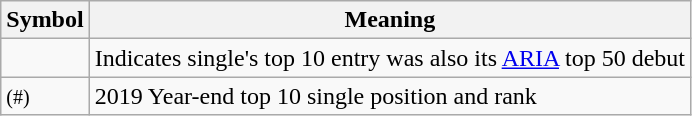<table Class="wikitable">
<tr>
<th>Symbol</th>
<th>Meaning</th>
</tr>
<tr '>
<td></td>
<td>Indicates single's top 10 entry was also its <a href='#'>ARIA</a> top 50 debut</td>
</tr>
<tr>
<td><small>(#)</small></td>
<td>2019 Year-end top 10 single position and rank</td>
</tr>
</table>
